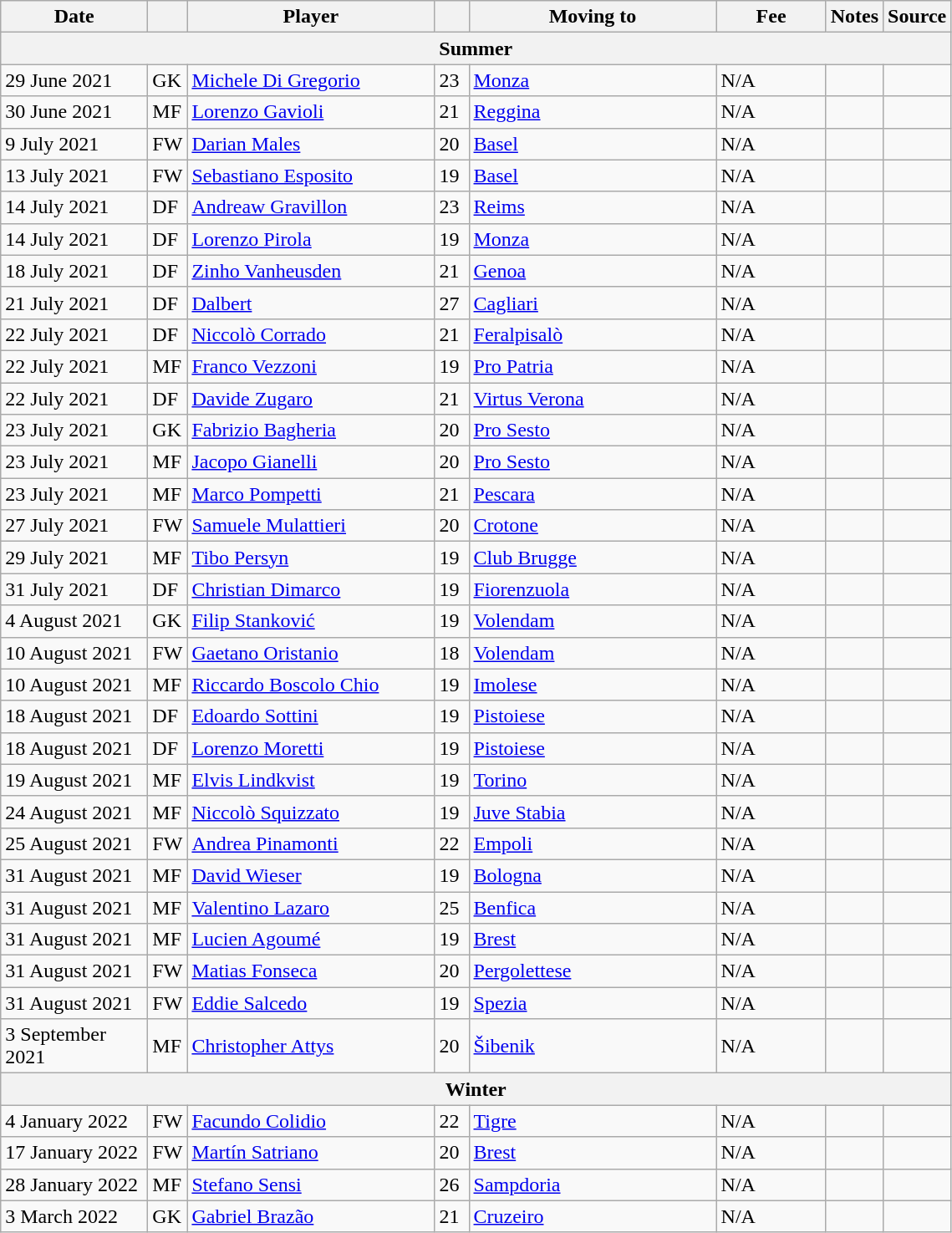<table class="wikitable sortable">
<tr>
<th style="width:110px;">Date</th>
<th style="width:20px;"></th>
<th style="width:190px;">Player</th>
<th style="width:20px;"></th>
<th style="width:190px;">Moving to</th>
<th style="width:80px;" class="unsortable">Fee</th>
<th style="width:20px;" class="unsortable">Notes</th>
<th style="width:20px;">Source</th>
</tr>
<tr>
<th colspan=8>Summer</th>
</tr>
<tr>
<td>29 June 2021</td>
<td>GK</td>
<td> <a href='#'>Michele Di Gregorio</a></td>
<td>23</td>
<td> <a href='#'>Monza</a></td>
<td>N/A</td>
<td></td>
<td></td>
</tr>
<tr>
<td>30 June 2021</td>
<td>MF</td>
<td> <a href='#'>Lorenzo Gavioli</a></td>
<td>21</td>
<td> <a href='#'>Reggina</a></td>
<td>N/A</td>
<td></td>
<td></td>
</tr>
<tr>
<td>9 July 2021</td>
<td>FW</td>
<td> <a href='#'>Darian Males</a></td>
<td>20</td>
<td> <a href='#'>Basel</a></td>
<td>N/A</td>
<td></td>
<td></td>
</tr>
<tr>
<td>13 July 2021</td>
<td>FW</td>
<td> <a href='#'>Sebastiano Esposito</a></td>
<td>19</td>
<td> <a href='#'>Basel</a></td>
<td>N/A</td>
<td></td>
<td></td>
</tr>
<tr>
<td>14 July 2021</td>
<td>DF</td>
<td> <a href='#'>Andreaw Gravillon</a></td>
<td>23</td>
<td> <a href='#'>Reims</a></td>
<td>N/A</td>
<td></td>
<td></td>
</tr>
<tr>
<td>14 July 2021</td>
<td>DF</td>
<td> <a href='#'>Lorenzo Pirola</a></td>
<td>19</td>
<td> <a href='#'>Monza</a></td>
<td>N/A</td>
<td></td>
<td></td>
</tr>
<tr>
<td>18 July 2021</td>
<td>DF</td>
<td> <a href='#'>Zinho Vanheusden</a></td>
<td>21</td>
<td> <a href='#'>Genoa</a></td>
<td>N/A</td>
<td></td>
<td></td>
</tr>
<tr>
<td>21 July 2021</td>
<td>DF</td>
<td> <a href='#'>Dalbert</a></td>
<td>27</td>
<td> <a href='#'>Cagliari</a></td>
<td>N/A</td>
<td></td>
<td></td>
</tr>
<tr>
<td>22 July 2021</td>
<td>DF</td>
<td> <a href='#'>Niccolò Corrado</a></td>
<td>21</td>
<td> <a href='#'>Feralpisalò</a></td>
<td>N/A</td>
<td></td>
<td></td>
</tr>
<tr>
<td>22 July 2021</td>
<td>MF</td>
<td> <a href='#'>Franco Vezzoni</a></td>
<td>19</td>
<td> <a href='#'>Pro Patria</a></td>
<td>N/A</td>
<td></td>
<td></td>
</tr>
<tr>
<td>22 July 2021</td>
<td>DF</td>
<td> <a href='#'>Davide Zugaro</a></td>
<td>21</td>
<td> <a href='#'>Virtus Verona</a></td>
<td>N/A</td>
<td></td>
<td></td>
</tr>
<tr>
<td>23 July 2021</td>
<td>GK</td>
<td> <a href='#'>Fabrizio Bagheria</a></td>
<td>20</td>
<td> <a href='#'>Pro Sesto</a></td>
<td>N/A</td>
<td></td>
<td></td>
</tr>
<tr>
<td>23 July 2021</td>
<td>MF</td>
<td> <a href='#'>Jacopo Gianelli</a></td>
<td>20</td>
<td> <a href='#'>Pro Sesto</a></td>
<td>N/A</td>
<td></td>
<td></td>
</tr>
<tr>
<td>23 July 2021</td>
<td>MF</td>
<td> <a href='#'>Marco Pompetti</a></td>
<td>21</td>
<td> <a href='#'>Pescara</a></td>
<td>N/A</td>
<td></td>
<td></td>
</tr>
<tr>
<td>27 July 2021</td>
<td>FW</td>
<td> <a href='#'>Samuele Mulattieri</a></td>
<td>20</td>
<td> <a href='#'>Crotone</a></td>
<td>N/A</td>
<td></td>
<td></td>
</tr>
<tr>
<td>29 July 2021</td>
<td>MF</td>
<td> <a href='#'>Tibo Persyn</a></td>
<td>19</td>
<td> <a href='#'>Club Brugge</a></td>
<td>N/A</td>
<td></td>
<td></td>
</tr>
<tr>
<td>31 July 2021</td>
<td>DF</td>
<td> <a href='#'>Christian Dimarco</a></td>
<td>19</td>
<td> <a href='#'>Fiorenzuola</a></td>
<td>N/A</td>
<td></td>
<td></td>
</tr>
<tr>
<td>4 August 2021</td>
<td>GK</td>
<td> <a href='#'>Filip Stanković</a></td>
<td>19</td>
<td> <a href='#'>Volendam</a></td>
<td>N/A</td>
<td></td>
<td></td>
</tr>
<tr>
<td>10 August 2021</td>
<td>FW</td>
<td> <a href='#'>Gaetano Oristanio</a></td>
<td>18</td>
<td>  <a href='#'>Volendam</a></td>
<td>N/A</td>
<td></td>
<td></td>
</tr>
<tr>
<td>10 August 2021</td>
<td>MF</td>
<td> <a href='#'>Riccardo Boscolo Chio</a></td>
<td>19</td>
<td> <a href='#'>Imolese</a></td>
<td>N/A</td>
<td></td>
<td></td>
</tr>
<tr>
<td>18 August 2021</td>
<td>DF</td>
<td> <a href='#'>Edoardo Sottini</a></td>
<td>19</td>
<td> <a href='#'>Pistoiese</a></td>
<td>N/A</td>
<td></td>
<td></td>
</tr>
<tr>
<td>18 August 2021</td>
<td>DF</td>
<td> <a href='#'>Lorenzo Moretti</a></td>
<td>19</td>
<td> <a href='#'>Pistoiese</a></td>
<td>N/A</td>
<td></td>
<td></td>
</tr>
<tr>
<td>19 August 2021</td>
<td>MF</td>
<td> <a href='#'>Elvis Lindkvist</a></td>
<td>19</td>
<td> <a href='#'>Torino</a></td>
<td>N/A</td>
<td></td>
<td></td>
</tr>
<tr>
<td>24 August 2021</td>
<td>MF</td>
<td> <a href='#'>Niccolò Squizzato</a></td>
<td>19</td>
<td> <a href='#'>Juve Stabia</a></td>
<td>N/A</td>
<td></td>
<td></td>
</tr>
<tr>
<td>25 August 2021</td>
<td>FW</td>
<td> <a href='#'>Andrea Pinamonti</a></td>
<td>22</td>
<td> <a href='#'>Empoli</a></td>
<td>N/A</td>
<td></td>
<td></td>
</tr>
<tr>
<td>31 August 2021</td>
<td>MF</td>
<td> <a href='#'>David Wieser</a></td>
<td>19</td>
<td> <a href='#'>Bologna</a></td>
<td>N/A</td>
<td></td>
<td></td>
</tr>
<tr>
<td>31 August 2021</td>
<td>MF</td>
<td> <a href='#'>Valentino Lazaro</a></td>
<td>25</td>
<td> <a href='#'>Benfica</a></td>
<td>N/A</td>
<td></td>
<td></td>
</tr>
<tr>
<td>31 August 2021</td>
<td>MF</td>
<td> <a href='#'>Lucien Agoumé</a></td>
<td>19</td>
<td> <a href='#'>Brest</a></td>
<td>N/A</td>
<td></td>
<td></td>
</tr>
<tr>
<td>31 August 2021</td>
<td>FW</td>
<td> <a href='#'>Matias Fonseca</a></td>
<td>20</td>
<td> <a href='#'>Pergolettese</a></td>
<td>N/A</td>
<td></td>
<td></td>
</tr>
<tr>
<td>31 August 2021</td>
<td>FW</td>
<td> <a href='#'>Eddie Salcedo</a></td>
<td>19</td>
<td> <a href='#'>Spezia</a></td>
<td>N/A</td>
<td></td>
<td></td>
</tr>
<tr>
<td>3 September 2021</td>
<td>MF</td>
<td> <a href='#'>Christopher Attys</a></td>
<td>20</td>
<td> <a href='#'>Šibenik</a></td>
<td>N/A</td>
<td></td>
<td></td>
</tr>
<tr>
<th colspan=8>Winter</th>
</tr>
<tr>
<td>4 January 2022</td>
<td>FW</td>
<td> <a href='#'>Facundo Colidio</a></td>
<td>22</td>
<td> <a href='#'>Tigre</a></td>
<td>N/A</td>
<td></td>
<td></td>
</tr>
<tr>
<td>17 January 2022</td>
<td>FW</td>
<td> <a href='#'>Martín Satriano</a></td>
<td>20</td>
<td> <a href='#'>Brest</a></td>
<td>N/A</td>
<td></td>
<td></td>
</tr>
<tr>
<td>28 January 2022</td>
<td>MF</td>
<td> <a href='#'>Stefano Sensi</a></td>
<td>26</td>
<td> <a href='#'>Sampdoria</a></td>
<td>N/A</td>
<td></td>
<td></td>
</tr>
<tr>
<td>3 March 2022</td>
<td>GK</td>
<td> <a href='#'>Gabriel Brazão</a></td>
<td>21</td>
<td> <a href='#'>Cruzeiro</a></td>
<td>N/A</td>
<td></td>
<td></td>
</tr>
</table>
